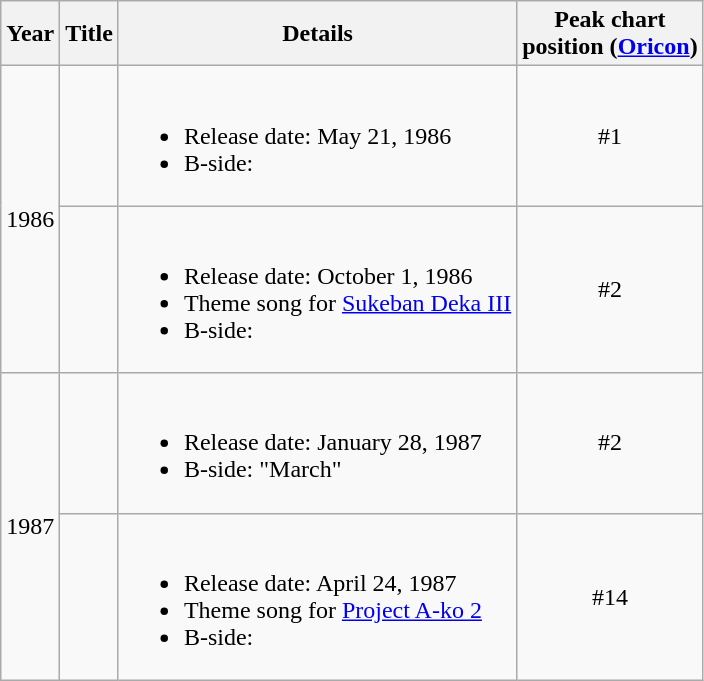<table class="wikitable">
<tr>
<th>Year</th>
<th>Title</th>
<th>Details</th>
<th>Peak chart<br>position (<a href='#'>Oricon</a>)</th>
</tr>
<tr>
<td rowspan="2">1986</td>
<td></td>
<td><br><ul><li>Release date: May 21, 1986</li><li>B-side: </li></ul></td>
<td style="text-align:center;">#1</td>
</tr>
<tr>
<td></td>
<td><br><ul><li>Release date: October 1, 1986</li><li>Theme song for <a href='#'>Sukeban Deka III</a></li><li>B-side: </li></ul></td>
<td style="text-align:center;">#2</td>
</tr>
<tr>
<td rowspan="2">1987</td>
<td></td>
<td><br><ul><li>Release date: January 28, 1987</li><li>B-side: "March"</li></ul></td>
<td style="text-align:center;">#2</td>
</tr>
<tr>
<td></td>
<td><br><ul><li>Release date: April 24, 1987</li><li>Theme song for <a href='#'>Project A-ko 2</a></li><li>B-side: </li></ul></td>
<td style="text-align:center;">#14</td>
</tr>
</table>
